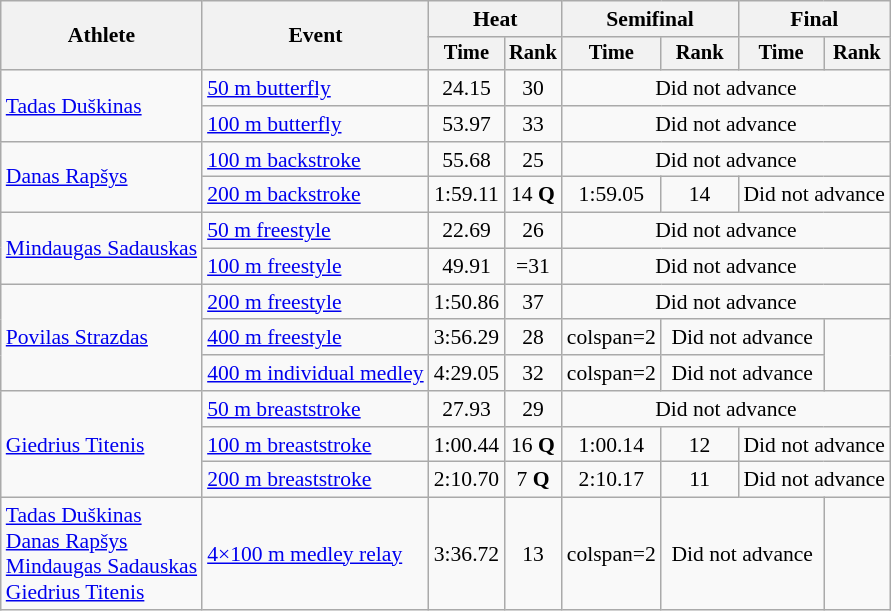<table class=wikitable style="font-size:90%">
<tr>
<th rowspan="2">Athlete</th>
<th rowspan="2">Event</th>
<th colspan="2">Heat</th>
<th colspan="2">Semifinal</th>
<th colspan="2">Final</th>
</tr>
<tr style="font-size:95%">
<th>Time</th>
<th>Rank</th>
<th>Time</th>
<th>Rank</th>
<th>Time</th>
<th>Rank</th>
</tr>
<tr align=center>
<td align=left rowspan=2><a href='#'>Tadas Duškinas</a></td>
<td align=left><a href='#'>50 m butterfly</a></td>
<td>24.15</td>
<td>30</td>
<td colspan=4>Did not advance</td>
</tr>
<tr align=center>
<td align=left><a href='#'>100 m butterfly</a></td>
<td>53.97</td>
<td>33</td>
<td colspan=4>Did not advance</td>
</tr>
<tr align=center>
<td align=left rowspan=2><a href='#'>Danas Rapšys</a></td>
<td align=left><a href='#'>100 m backstroke</a></td>
<td>55.68</td>
<td>25</td>
<td colspan=4>Did not advance</td>
</tr>
<tr align=center>
<td align=left><a href='#'>200 m backstroke</a></td>
<td>1:59.11</td>
<td>14 <strong>Q</strong></td>
<td>1:59.05</td>
<td>14</td>
<td colspan=2>Did not advance</td>
</tr>
<tr align=center>
<td align=left rowspan=2><a href='#'>Mindaugas Sadauskas</a></td>
<td align=left><a href='#'>50 m freestyle</a></td>
<td>22.69</td>
<td>26</td>
<td colspan=4>Did not advance</td>
</tr>
<tr align=center>
<td align=left><a href='#'>100 m freestyle</a></td>
<td>49.91</td>
<td>=31</td>
<td colspan=4>Did not advance</td>
</tr>
<tr align=center>
<td align=left rowspan=3><a href='#'>Povilas Strazdas</a></td>
<td align=left><a href='#'>200 m freestyle</a></td>
<td>1:50.86</td>
<td>37</td>
<td colspan=4>Did not advance</td>
</tr>
<tr align=center>
<td align=left><a href='#'>400 m freestyle</a></td>
<td>3:56.29</td>
<td>28</td>
<td>colspan=2 </td>
<td colspan=2>Did not advance</td>
</tr>
<tr align=center>
<td align=left><a href='#'>400 m individual medley</a></td>
<td>4:29.05</td>
<td>32</td>
<td>colspan=2 </td>
<td colspan=2>Did not advance</td>
</tr>
<tr align=center>
<td align=left rowspan=3><a href='#'>Giedrius Titenis</a></td>
<td align=left><a href='#'>50 m breaststroke</a></td>
<td>27.93</td>
<td>29</td>
<td colspan=4>Did not advance</td>
</tr>
<tr align=center>
<td align=left><a href='#'>100 m breaststroke</a></td>
<td>1:00.44</td>
<td>16 <strong>Q</strong></td>
<td>1:00.14</td>
<td>12</td>
<td colspan=2>Did not advance</td>
</tr>
<tr align=center>
<td align=left><a href='#'>200 m breaststroke</a></td>
<td>2:10.70</td>
<td>7 <strong>Q</strong></td>
<td>2:10.17</td>
<td>11</td>
<td colspan=2>Did not advance</td>
</tr>
<tr align=center>
<td align=left><a href='#'>Tadas Duškinas</a><br><a href='#'>Danas Rapšys</a><br><a href='#'>Mindaugas Sadauskas</a><br><a href='#'>Giedrius Titenis</a></td>
<td align=left><a href='#'>4×100 m medley relay</a></td>
<td>3:36.72</td>
<td>13</td>
<td>colspan=2 </td>
<td colspan=2>Did not advance</td>
</tr>
</table>
